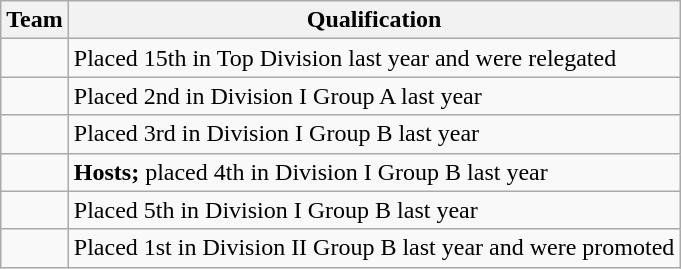<table class="wikitable">
<tr>
<th>Team</th>
<th>Qualification</th>
</tr>
<tr>
<td></td>
<td>Placed 15th in Top Division last year and were relegated</td>
</tr>
<tr>
<td></td>
<td>Placed 2nd in Division I Group A last year</td>
</tr>
<tr>
<td></td>
<td>Placed 3rd in Division I Group B last year</td>
</tr>
<tr>
<td></td>
<td><strong>Hosts;</strong> placed 4th in Division I Group B last year</td>
</tr>
<tr>
<td></td>
<td>Placed 5th in Division I Group B last year</td>
</tr>
<tr>
<td></td>
<td>Placed 1st in Division II Group B last year and were promoted</td>
</tr>
</table>
